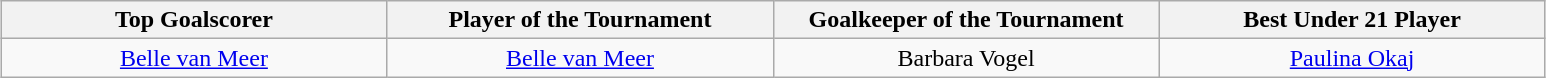<table class=wikitable style="margin:auto; text-align:center">
<tr>
<th style="width: 250px;">Top Goalscorer</th>
<th style="width: 250px;">Player of the Tournament</th>
<th style="width: 250px;">Goalkeeper of the Tournament</th>
<th style="width: 250px;">Best Under 21 Player</th>
</tr>
<tr>
<td> <a href='#'>Belle van Meer</a></td>
<td> <a href='#'>Belle van Meer</a></td>
<td> Barbara Vogel</td>
<td> <a href='#'>Paulina Okaj</a></td>
</tr>
</table>
